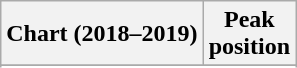<table class="wikitable sortable plainrowheaders" style="text-align:center">
<tr>
<th scope="col">Chart (2018–2019)</th>
<th scope="col">Peak<br>position</th>
</tr>
<tr>
</tr>
<tr>
</tr>
<tr>
</tr>
<tr>
</tr>
</table>
